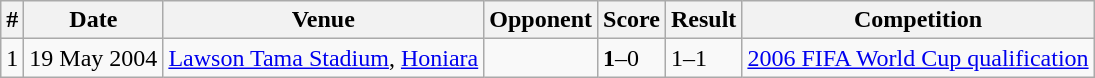<table class="wikitable" style="text-align:left;">
<tr>
<th>#</th>
<th>Date</th>
<th>Venue</th>
<th>Opponent</th>
<th>Score</th>
<th>Result</th>
<th>Competition</th>
</tr>
<tr>
<td>1</td>
<td>19 May 2004</td>
<td><a href='#'>Lawson Tama Stadium</a>, <a href='#'>Honiara</a></td>
<td></td>
<td><strong>1</strong>–0</td>
<td>1–1</td>
<td><a href='#'>2006 FIFA World Cup qualification</a></td>
</tr>
</table>
